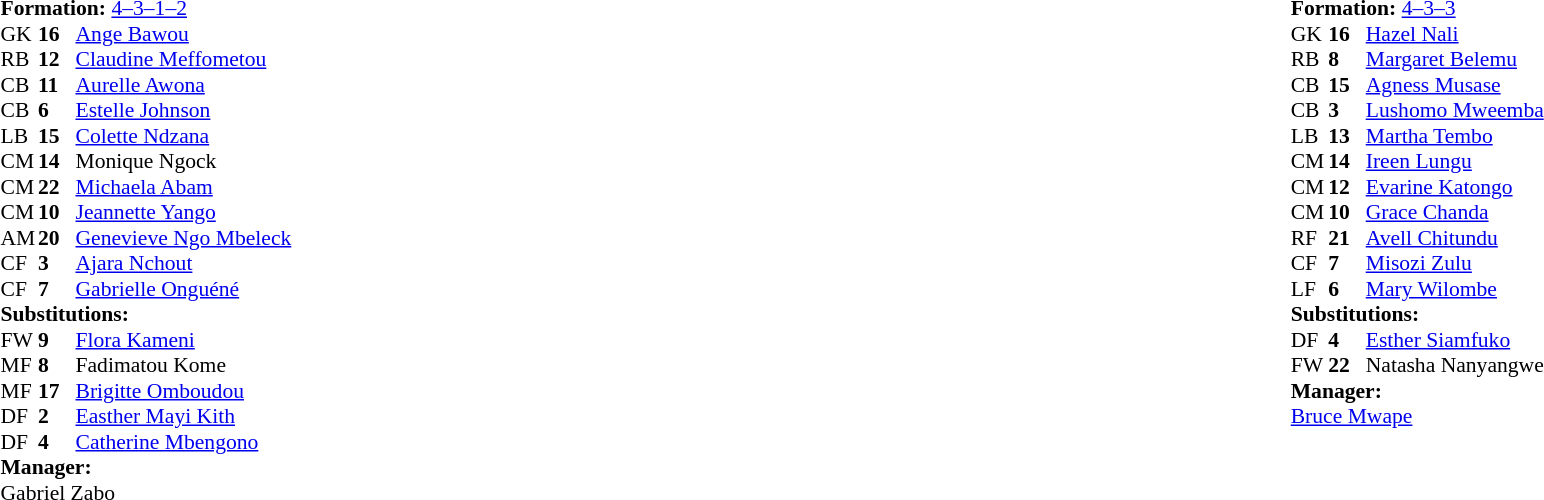<table width="100%">
<tr>
<td valign="top" width="50%"><br><table style="font-size:90%" cellspacing="0" cellpadding="0">
<tr>
<th width=25></th>
<th width=25></th>
</tr>
<tr>
<td colspan=3><strong>Formation:</strong> <a href='#'>4–3–1–2</a></td>
</tr>
<tr>
<td>GK</td>
<td><strong>16</strong></td>
<td><a href='#'>Ange Bawou</a></td>
</tr>
<tr>
<td>RB</td>
<td><strong>12</strong></td>
<td><a href='#'>Claudine Meffometou</a></td>
<td></td>
<td></td>
</tr>
<tr>
<td>CB</td>
<td><strong>11</strong></td>
<td><a href='#'>Aurelle Awona</a></td>
</tr>
<tr>
<td>CB</td>
<td><strong>6</strong></td>
<td><a href='#'>Estelle Johnson</a></td>
</tr>
<tr>
<td>LB</td>
<td><strong>15</strong></td>
<td><a href='#'>Colette Ndzana</a></td>
</tr>
<tr>
<td>CM</td>
<td><strong>14</strong></td>
<td>Monique Ngock</td>
<td></td>
<td></td>
</tr>
<tr>
<td>CM</td>
<td><strong>22</strong></td>
<td><a href='#'>Michaela Abam</a></td>
<td></td>
<td></td>
</tr>
<tr>
<td>CM</td>
<td><strong>10</strong></td>
<td><a href='#'>Jeannette Yango</a></td>
</tr>
<tr>
<td>AM</td>
<td><strong>20</strong></td>
<td><a href='#'>Genevieve Ngo Mbeleck</a></td>
<td></td>
<td></td>
</tr>
<tr>
<td>CF</td>
<td><strong>3</strong></td>
<td><a href='#'>Ajara Nchout</a></td>
</tr>
<tr>
<td>CF</td>
<td><strong>7</strong></td>
<td><a href='#'>Gabrielle Onguéné</a></td>
<td></td>
<td></td>
</tr>
<tr>
<td colspan=3><strong>Substitutions:</strong></td>
</tr>
<tr>
<td>FW</td>
<td><strong>9</strong></td>
<td><a href='#'>Flora Kameni</a></td>
<td></td>
<td></td>
</tr>
<tr>
<td>MF</td>
<td><strong>8</strong></td>
<td>Fadimatou Kome</td>
<td></td>
<td></td>
</tr>
<tr>
<td>MF</td>
<td><strong>17</strong></td>
<td><a href='#'>Brigitte Omboudou</a></td>
<td></td>
<td></td>
</tr>
<tr>
<td>DF</td>
<td><strong>2</strong></td>
<td><a href='#'>Easther Mayi Kith</a></td>
<td></td>
<td></td>
</tr>
<tr>
<td>DF</td>
<td><strong>4</strong></td>
<td><a href='#'>Catherine Mbengono</a></td>
<td></td>
<td></td>
</tr>
<tr>
<td colspan=3><strong>Manager:</strong></td>
</tr>
<tr>
<td colspan=3>Gabriel Zabo</td>
</tr>
</table>
</td>
<td valign="top" width="50%"><br><table style="font-size:90%; margin:auto" cellspacing="0" cellpadding="0">
<tr>
<th width=25></th>
<th width=25></th>
</tr>
<tr>
<td colspan=3><strong>Formation:</strong> <a href='#'>4–3–3</a></td>
</tr>
<tr>
<td>GK</td>
<td><strong>16</strong></td>
<td><a href='#'>Hazel Nali</a></td>
</tr>
<tr>
<td>RB</td>
<td><strong>8</strong></td>
<td><a href='#'>Margaret Belemu</a></td>
</tr>
<tr>
<td>CB</td>
<td><strong>15</strong></td>
<td><a href='#'>Agness Musase</a></td>
</tr>
<tr>
<td>CB</td>
<td><strong>3</strong></td>
<td><a href='#'>Lushomo Mweemba</a></td>
</tr>
<tr>
<td>LB</td>
<td><strong>13</strong></td>
<td><a href='#'>Martha Tembo</a></td>
<td></td>
<td></td>
</tr>
<tr>
<td>CM</td>
<td><strong>14</strong></td>
<td><a href='#'>Ireen Lungu</a></td>
</tr>
<tr>
<td>CM</td>
<td><strong>12</strong></td>
<td><a href='#'>Evarine Katongo</a></td>
</tr>
<tr>
<td>CM</td>
<td><strong>10</strong></td>
<td><a href='#'>Grace Chanda</a></td>
<td></td>
</tr>
<tr>
<td>RF</td>
<td><strong>21</strong></td>
<td><a href='#'>Avell Chitundu</a></td>
</tr>
<tr>
<td>CF</td>
<td><strong>7</strong></td>
<td><a href='#'>Misozi Zulu</a></td>
</tr>
<tr>
<td>LF</td>
<td><strong>6</strong></td>
<td><a href='#'>Mary Wilombe</a></td>
<td></td>
<td></td>
</tr>
<tr>
<td colspan=3><strong>Substitutions:</strong></td>
</tr>
<tr>
<td>DF</td>
<td><strong>4</strong></td>
<td><a href='#'>Esther Siamfuko</a></td>
<td></td>
<td></td>
</tr>
<tr>
<td>FW</td>
<td><strong>22</strong></td>
<td>Natasha Nanyangwe</td>
<td></td>
<td></td>
</tr>
<tr>
<td colspan=3><strong>Manager:</strong></td>
</tr>
<tr>
<td colspan=3><a href='#'>Bruce Mwape</a></td>
</tr>
</table>
</td>
</tr>
</table>
